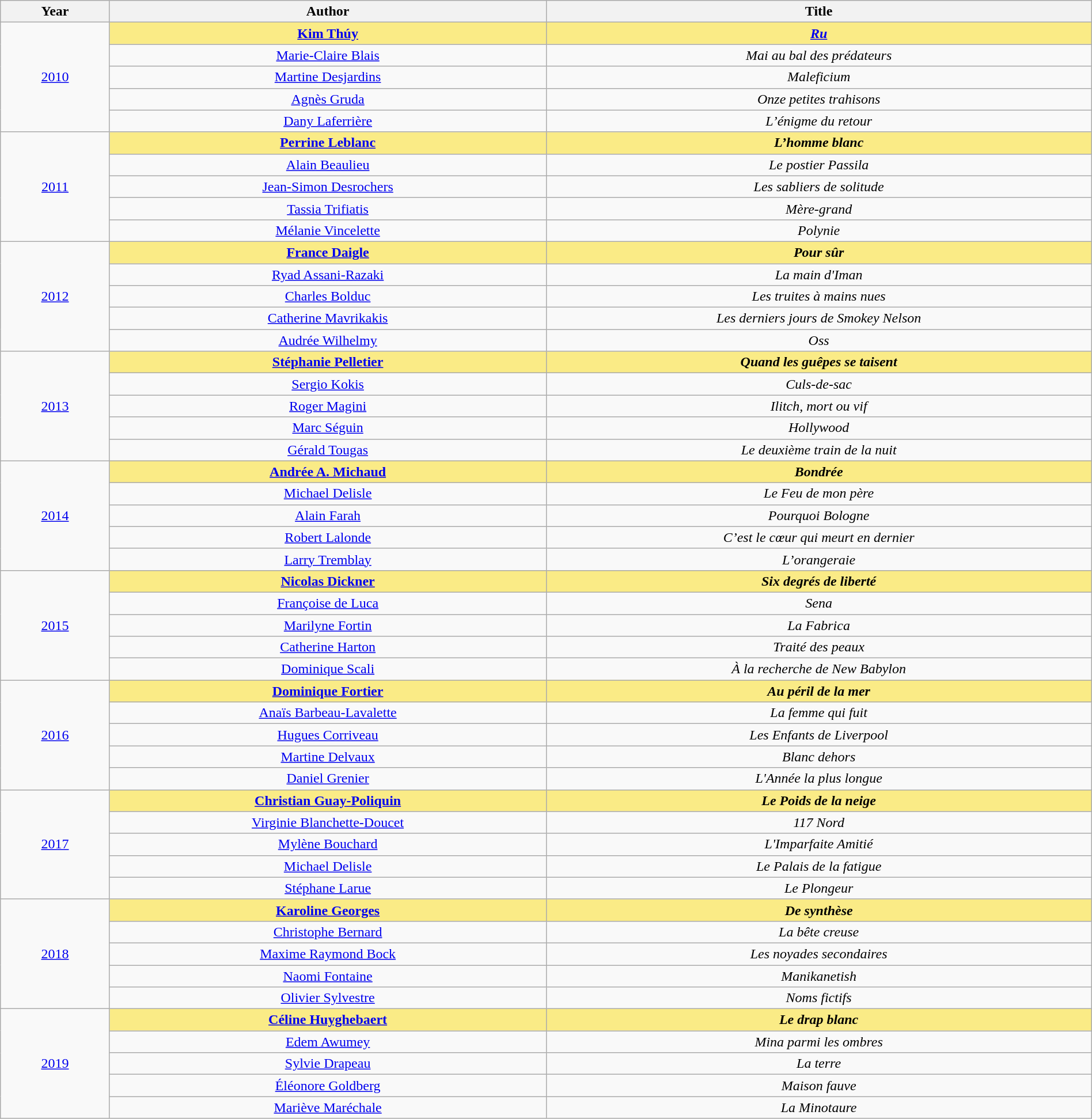<table class="wikitable" width="100%">
<tr>
<th>Year</th>
<th width="40%">Author</th>
<th width="50%">Title</th>
</tr>
<tr>
<td align="center" rowspan="5"><a href='#'>2010</a></td>
<td align="center" style="background:#FAEB86"><strong><a href='#'>Kim Thúy</a></strong></td>
<td align="center" style="background:#FAEB86"><strong><em><a href='#'>Ru</a></em></strong></td>
</tr>
<tr>
<td align="center"><a href='#'>Marie-Claire Blais</a></td>
<td align="center"><em>Mai au bal des prédateurs</em></td>
</tr>
<tr>
<td align="center"><a href='#'>Martine Desjardins</a></td>
<td align="center"><em>Maleficium</em></td>
</tr>
<tr>
<td align="center"><a href='#'>Agnès Gruda</a></td>
<td align="center"><em>Onze petites trahisons</em></td>
</tr>
<tr>
<td align="center"><a href='#'>Dany Laferrière</a></td>
<td align="center"><em>L’énigme du retour</em></td>
</tr>
<tr>
<td align="center" rowspan="5"><a href='#'>2011</a></td>
<td align="center" style="background:#FAEB86"><strong><a href='#'>Perrine Leblanc</a></strong></td>
<td align="center" style="background:#FAEB86"><strong><em>L’homme blanc</em></strong></td>
</tr>
<tr>
<td align="center"><a href='#'>Alain Beaulieu</a></td>
<td align="center"><em>Le postier Passila</em></td>
</tr>
<tr>
<td align="center"><a href='#'>Jean-Simon Desrochers</a></td>
<td align="center"><em>Les sabliers de solitude</em></td>
</tr>
<tr>
<td align="center"><a href='#'>Tassia Trifiatis</a></td>
<td align="center"><em>Mère-grand</em></td>
</tr>
<tr>
<td align="center"><a href='#'>Mélanie Vincelette</a></td>
<td align="center"><em>Polynie</em></td>
</tr>
<tr>
<td align="center" rowspan="5"><a href='#'>2012</a></td>
<td align="center" style="background:#FAEB86"><strong><a href='#'>France Daigle</a></strong></td>
<td align="center" style="background:#FAEB86"><strong><em>Pour sûr</em></strong></td>
</tr>
<tr>
<td align="center"><a href='#'>Ryad Assani-Razaki</a></td>
<td align="center"><em>La main d'Iman</em></td>
</tr>
<tr>
<td align="center"><a href='#'>Charles Bolduc</a></td>
<td align="center"><em>Les truites à mains nues</em></td>
</tr>
<tr>
<td align="center"><a href='#'>Catherine Mavrikakis</a></td>
<td align="center"><em>Les derniers jours de Smokey Nelson</em></td>
</tr>
<tr>
<td align="center"><a href='#'>Audrée Wilhelmy</a></td>
<td align="center"><em>Oss</em></td>
</tr>
<tr>
<td align="center" rowspan="5"><a href='#'>2013</a></td>
<td align="center" style="background:#FAEB86"><strong><a href='#'>Stéphanie Pelletier</a></strong></td>
<td align="center" style="background:#FAEB86"><strong><em>Quand les guêpes se taisent</em></strong></td>
</tr>
<tr>
<td align="center"><a href='#'>Sergio Kokis</a></td>
<td align="center"><em>Culs-de-sac</em></td>
</tr>
<tr>
<td align="center"><a href='#'>Roger Magini</a></td>
<td align="center"><em>Ilitch, mort ou vif</em></td>
</tr>
<tr>
<td align="center"><a href='#'>Marc Séguin</a></td>
<td align="center"><em>Hollywood</em></td>
</tr>
<tr>
<td align="center"><a href='#'>Gérald Tougas</a></td>
<td align="center"><em>Le deuxième train de la nuit</em></td>
</tr>
<tr>
<td align="center" rowspan="5"><a href='#'>2014</a></td>
<td align="center" style="background:#FAEB86"><strong><a href='#'>Andrée A. Michaud</a></strong></td>
<td align="center" style="background:#FAEB86"><strong><em>Bondrée</em></strong></td>
</tr>
<tr>
<td align="center"><a href='#'>Michael Delisle</a></td>
<td align="center"><em>Le Feu de mon père</em></td>
</tr>
<tr>
<td align="center"><a href='#'>Alain Farah</a></td>
<td align="center"><em>Pourquoi Bologne</em></td>
</tr>
<tr>
<td align="center"><a href='#'>Robert Lalonde</a></td>
<td align="center"><em>C’est le cœur qui meurt en dernier</em></td>
</tr>
<tr>
<td align="center"><a href='#'>Larry Tremblay</a></td>
<td align="center"><em>L’orangeraie</em></td>
</tr>
<tr>
<td align="center" rowspan="5"><a href='#'>2015</a></td>
<td align="center"  style="background:#FAEB86"><strong><a href='#'>Nicolas Dickner</a></strong></td>
<td align="center"  style="background:#FAEB86"><strong><em>Six degrés de liberté</em></strong></td>
</tr>
<tr>
<td align="center"><a href='#'>Françoise de Luca</a></td>
<td align="center"><em>Sena</em></td>
</tr>
<tr>
<td align="center"><a href='#'>Marilyne Fortin</a></td>
<td align="center"><em>La Fabrica</em></td>
</tr>
<tr>
<td align="center"><a href='#'>Catherine Harton</a></td>
<td align="center"><em>Traité des peaux</em></td>
</tr>
<tr>
<td align="center"><a href='#'>Dominique Scali</a></td>
<td align="center"><em>À la recherche de New Babylon</em></td>
</tr>
<tr>
<td align="center" rowspan="5"><a href='#'>2016</a></td>
<td align="center"  style="background:#FAEB86"><strong><a href='#'>Dominique Fortier</a></strong></td>
<td align="center"  style="background:#FAEB86"><strong><em>Au péril de la mer</em></strong></td>
</tr>
<tr>
<td align="center"><a href='#'>Anaïs Barbeau-Lavalette</a></td>
<td align="center"><em>La femme qui fuit</em></td>
</tr>
<tr>
<td align="center"><a href='#'>Hugues Corriveau</a></td>
<td align="center"><em>Les Enfants de Liverpool</em></td>
</tr>
<tr>
<td align="center"><a href='#'>Martine Delvaux</a></td>
<td align="center"><em>Blanc dehors</em></td>
</tr>
<tr>
<td align="center"><a href='#'>Daniel Grenier</a></td>
<td align="center"><em>L'Année la plus longue</em></td>
</tr>
<tr>
<td align="center" rowspan="5"><a href='#'>2017</a></td>
<td align="center"  style="background:#FAEB86"><strong><a href='#'>Christian Guay-Poliquin</a></strong></td>
<td align="center"  style="background:#FAEB86"><strong><em>Le Poids de la neige</em></strong></td>
</tr>
<tr>
<td align="center"><a href='#'>Virginie Blanchette-Doucet</a></td>
<td align="center"><em>117 Nord</em></td>
</tr>
<tr>
<td align="center"><a href='#'>Mylène Bouchard</a></td>
<td align="center"><em>L'Imparfaite Amitié</em></td>
</tr>
<tr>
<td align="center"><a href='#'>Michael Delisle</a></td>
<td align="center"><em>Le Palais de la fatigue</em></td>
</tr>
<tr>
<td align="center"><a href='#'>Stéphane Larue</a></td>
<td align="center"><em>Le Plongeur</em></td>
</tr>
<tr>
<td align="center" rowspan="5"><a href='#'>2018</a></td>
<td align="center"  style="background:#FAEB86"><strong><a href='#'>Karoline Georges</a></strong></td>
<td align="center"  style="background:#FAEB86"><strong><em>De synthèse</em></strong></td>
</tr>
<tr>
<td align="center"><a href='#'>Christophe Bernard</a></td>
<td align="center"><em>La bête creuse</em></td>
</tr>
<tr>
<td align="center"><a href='#'>Maxime Raymond Bock</a></td>
<td align="center"><em>Les noyades secondaires</em></td>
</tr>
<tr>
<td align="center"><a href='#'>Naomi Fontaine</a></td>
<td align="center"><em>Manikanetish</em></td>
</tr>
<tr>
<td align="center"><a href='#'>Olivier Sylvestre</a></td>
<td align="center"><em>Noms fictifs</em></td>
</tr>
<tr>
<td align="center" rowspan="5"><a href='#'>2019</a></td>
<td align="center"  style="background:#FAEB86"><strong><a href='#'>Céline Huyghebaert</a></strong></td>
<td align="center"  style="background:#FAEB86"><strong><em>Le drap blanc</em></strong></td>
</tr>
<tr>
<td align="center"><a href='#'>Edem Awumey</a></td>
<td align="center"><em>Mina parmi les ombres</em></td>
</tr>
<tr>
<td align="center"><a href='#'>Sylvie Drapeau</a></td>
<td align="center"><em>La terre</em></td>
</tr>
<tr>
<td align="center"><a href='#'>Éléonore Goldberg</a></td>
<td align="center"><em>Maison fauve</em></td>
</tr>
<tr>
<td align="center"><a href='#'>Mariève Maréchale</a></td>
<td align="center"><em>La Minotaure</em></td>
</tr>
</table>
